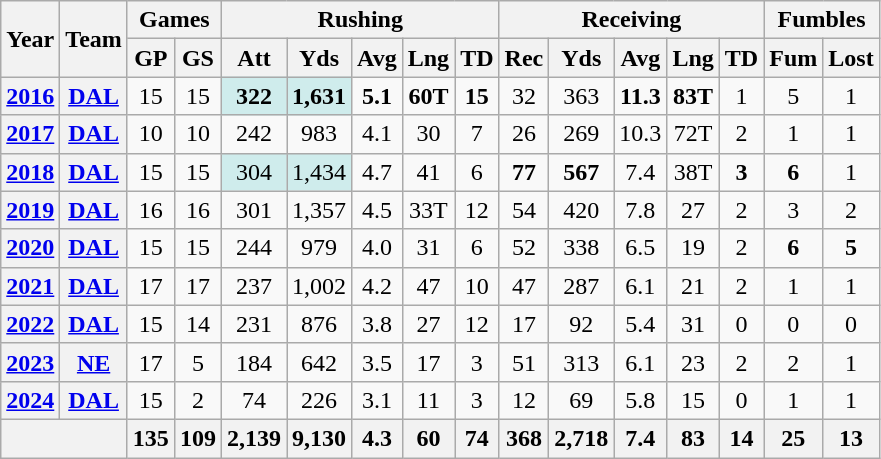<table class="wikitable" style="text-align:center;">
<tr>
<th rowspan="2">Year</th>
<th rowspan="2">Team</th>
<th colspan="2">Games</th>
<th colspan="5">Rushing</th>
<th colspan="5">Receiving</th>
<th colspan="2">Fumbles</th>
</tr>
<tr>
<th>GP</th>
<th>GS</th>
<th>Att</th>
<th>Yds</th>
<th>Avg</th>
<th>Lng</th>
<th>TD</th>
<th>Rec</th>
<th>Yds</th>
<th>Avg</th>
<th>Lng</th>
<th>TD</th>
<th>Fum</th>
<th>Lost</th>
</tr>
<tr>
<th><a href='#'>2016</a></th>
<th><a href='#'>DAL</a></th>
<td>15</td>
<td>15</td>
<td style="background:#cfecec;"><strong>322</strong></td>
<td style="background:#cfecec;"><strong>1,631</strong></td>
<td><strong>5.1</strong></td>
<td><strong>60T</strong></td>
<td><strong>15</strong></td>
<td>32</td>
<td>363</td>
<td><strong>11.3</strong></td>
<td><strong>83T</strong></td>
<td>1</td>
<td>5</td>
<td>1</td>
</tr>
<tr>
<th><a href='#'>2017</a></th>
<th><a href='#'>DAL</a></th>
<td>10</td>
<td>10</td>
<td>242</td>
<td>983</td>
<td>4.1</td>
<td>30</td>
<td>7</td>
<td>26</td>
<td>269</td>
<td>10.3</td>
<td>72T</td>
<td>2</td>
<td>1</td>
<td>1</td>
</tr>
<tr>
<th><a href='#'>2018</a></th>
<th><a href='#'>DAL</a></th>
<td>15</td>
<td>15</td>
<td style="background:#cfecec;">304</td>
<td style="background:#cfecec;">1,434</td>
<td>4.7</td>
<td>41</td>
<td>6</td>
<td><strong>77</strong></td>
<td><strong>567</strong></td>
<td>7.4</td>
<td>38T</td>
<td><strong>3</strong></td>
<td><strong>6</strong></td>
<td>1</td>
</tr>
<tr>
<th><a href='#'>2019</a></th>
<th><a href='#'>DAL</a></th>
<td>16</td>
<td>16</td>
<td>301</td>
<td>1,357</td>
<td>4.5</td>
<td>33T</td>
<td>12</td>
<td>54</td>
<td>420</td>
<td>7.8</td>
<td>27</td>
<td>2</td>
<td>3</td>
<td>2</td>
</tr>
<tr>
<th><a href='#'>2020</a></th>
<th><a href='#'>DAL</a></th>
<td>15</td>
<td>15</td>
<td>244</td>
<td>979</td>
<td>4.0</td>
<td>31</td>
<td>6</td>
<td>52</td>
<td>338</td>
<td>6.5</td>
<td>19</td>
<td>2</td>
<td><strong>6</strong></td>
<td><strong>5</strong></td>
</tr>
<tr>
<th><a href='#'>2021</a></th>
<th><a href='#'>DAL</a></th>
<td>17</td>
<td>17</td>
<td>237</td>
<td>1,002</td>
<td>4.2</td>
<td>47</td>
<td>10</td>
<td>47</td>
<td>287</td>
<td>6.1</td>
<td>21</td>
<td>2</td>
<td>1</td>
<td>1</td>
</tr>
<tr>
<th><a href='#'>2022</a></th>
<th><a href='#'>DAL</a></th>
<td>15</td>
<td>14</td>
<td>231</td>
<td>876</td>
<td>3.8</td>
<td>27</td>
<td>12</td>
<td>17</td>
<td>92</td>
<td>5.4</td>
<td>31</td>
<td>0</td>
<td>0</td>
<td>0</td>
</tr>
<tr>
<th><a href='#'>2023</a></th>
<th><a href='#'>NE</a></th>
<td>17</td>
<td>5</td>
<td>184</td>
<td>642</td>
<td>3.5</td>
<td>17</td>
<td>3</td>
<td>51</td>
<td>313</td>
<td>6.1</td>
<td>23</td>
<td>2</td>
<td>2</td>
<td>1</td>
</tr>
<tr>
<th><a href='#'>2024</a></th>
<th><a href='#'>DAL</a></th>
<td>15</td>
<td>2</td>
<td>74</td>
<td>226</td>
<td>3.1</td>
<td>11</td>
<td>3</td>
<td>12</td>
<td>69</td>
<td>5.8</td>
<td>15</td>
<td>0</td>
<td>1</td>
<td>1</td>
</tr>
<tr>
<th colspan="2"></th>
<th>135</th>
<th>109</th>
<th>2,139</th>
<th>9,130</th>
<th>4.3</th>
<th>60</th>
<th>74</th>
<th>368</th>
<th>2,718</th>
<th>7.4</th>
<th>83</th>
<th>14</th>
<th>25</th>
<th>13</th>
</tr>
</table>
